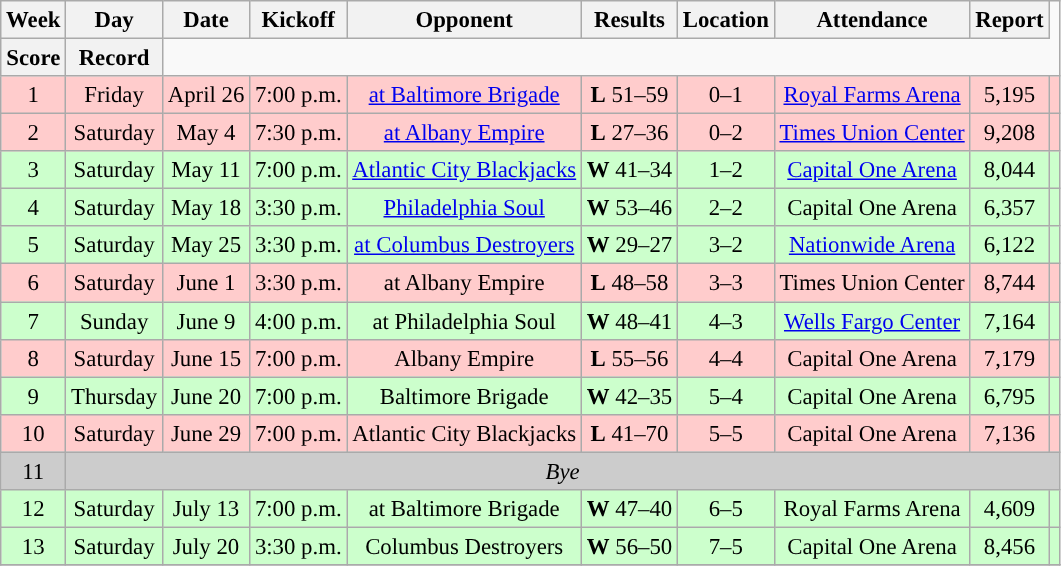<table class="wikitable" style="text-align:center; font-size: 95%;">
<tr>
<th>Week</th>
<th>Day</th>
<th>Date</th>
<th>Kickoff</th>
<th>Opponent</th>
<th>Results</th>
<th>Location</th>
<th>Attendance</th>
<th>Report</th>
</tr>
<tr>
<th>Score</th>
<th>Record</th>
</tr>
<tr bgcolor=#ffcccc>
<td>1</td>
<td>Friday</td>
<td>April 26</td>
<td>7:00 p.m.</td>
<td><a href='#'> at Baltimore Brigade</a></td>
<td><strong>L</strong> 51–59</td>
<td>0–1</td>
<td><a href='#'>Royal Farms Arena</a></td>
<td>5,195</td>
<td></td>
</tr>
<tr bgcolor=#ffcccc>
<td>2</td>
<td>Saturday</td>
<td>May 4</td>
<td>7:30 p.m.</td>
<td><a href='#'> at Albany Empire</a></td>
<td><strong>L</strong> 27–36</td>
<td>0–2</td>
<td><a href='#'>Times Union Center</a></td>
<td>9,208</td>
<td></td>
</tr>
<tr bgcolor=#ccffcc>
<td>3</td>
<td>Saturday</td>
<td>May 11</td>
<td>7:00 p.m.</td>
<td><a href='#'>Atlantic City Blackjacks</a></td>
<td><strong>W</strong> 41–34</td>
<td>1–2</td>
<td><a href='#'>Capital One Arena</a></td>
<td>8,044</td>
<td></td>
</tr>
<tr bgcolor=#ccffcc>
<td>4</td>
<td>Saturday</td>
<td>May 18</td>
<td>3:30 p.m.</td>
<td><a href='#'>Philadelphia Soul</a></td>
<td><strong>W</strong> 53–46</td>
<td>2–2</td>
<td>Capital One Arena</td>
<td>6,357</td>
<td></td>
</tr>
<tr bgcolor=#ccffcc>
<td>5</td>
<td>Saturday</td>
<td>May 25</td>
<td>3:30 p.m.</td>
<td><a href='#'> at Columbus Destroyers</a></td>
<td><strong>W</strong> 29–27</td>
<td>3–2</td>
<td><a href='#'>Nationwide Arena</a></td>
<td>6,122</td>
<td></td>
</tr>
<tr bgcolor=#ffcccc>
<td>6</td>
<td>Saturday</td>
<td>June 1</td>
<td>3:30 p.m.</td>
<td>at Albany Empire</td>
<td><strong>L</strong> 48–58</td>
<td>3–3</td>
<td>Times Union Center</td>
<td>8,744</td>
<td></td>
</tr>
<tr bgcolor=#ccffcc>
<td>7</td>
<td>Sunday</td>
<td>June 9</td>
<td>4:00 p.m.</td>
<td>at Philadelphia Soul</td>
<td><strong>W</strong> 48–41</td>
<td>4–3</td>
<td><a href='#'>Wells Fargo Center</a></td>
<td>7,164</td>
<td></td>
</tr>
<tr bgcolor=#ffcccc>
<td>8</td>
<td>Saturday</td>
<td>June 15</td>
<td>7:00 p.m.</td>
<td>Albany Empire</td>
<td><strong>L</strong> 55–56</td>
<td>4–4</td>
<td>Capital One Arena</td>
<td>7,179</td>
<td></td>
</tr>
<tr bgcolor=#ccffcc>
<td>9</td>
<td>Thursday</td>
<td>June 20</td>
<td>7:00 p.m.</td>
<td>Baltimore Brigade</td>
<td><strong>W</strong> 42–35</td>
<td>5–4</td>
<td>Capital One Arena</td>
<td>6,795</td>
<td></td>
</tr>
<tr bgcolor="ffcccc">
<td>10</td>
<td>Saturday</td>
<td>June 29</td>
<td>7:00 p.m.</td>
<td>Atlantic City Blackjacks</td>
<td><strong>L</strong> 41–70</td>
<td>5–5</td>
<td>Capital One Arena</td>
<td>7,136</td>
<td></td>
</tr>
<tr bgcolor=#CCCCCC>
<td>11</td>
<td colspan=9><em>Bye</em></td>
</tr>
<tr bgcolor=#ccffcc>
<td>12</td>
<td>Saturday</td>
<td>July 13</td>
<td>7:00 p.m.</td>
<td>at Baltimore Brigade</td>
<td><strong>W</strong> 47–40</td>
<td>6–5</td>
<td>Royal Farms Arena</td>
<td>4,609</td>
<td></td>
</tr>
<tr bgcolor=#ccffcc>
<td>13</td>
<td>Saturday</td>
<td>July 20</td>
<td>3:30 p.m.</td>
<td>Columbus Destroyers</td>
<td><strong>W</strong> 56–50</td>
<td>7–5</td>
<td>Capital One Arena</td>
<td>8,456</td>
<td></td>
</tr>
<tr>
</tr>
</table>
